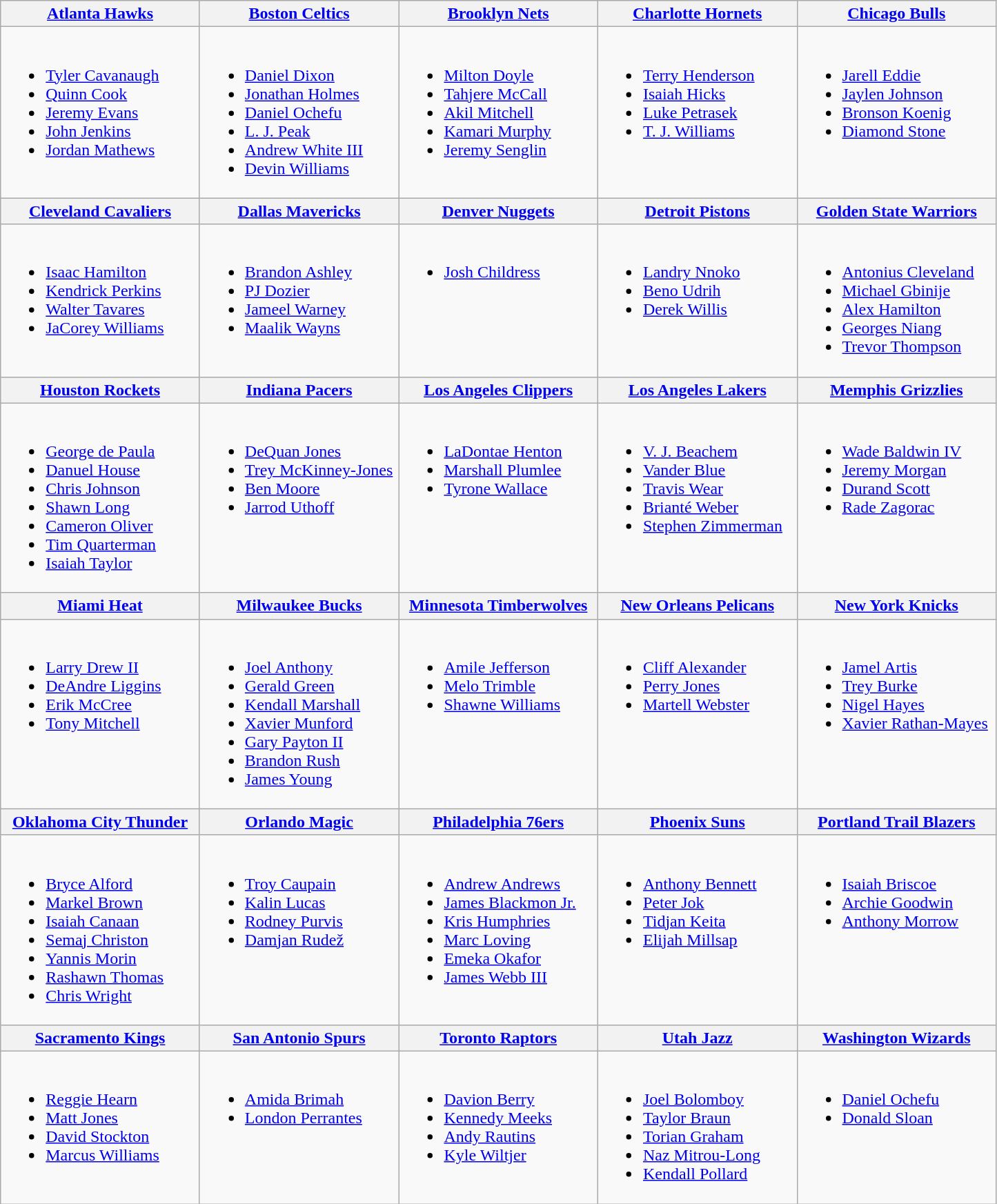<table class="wikitable">
<tr>
<th style="width:185px"><a href='#'>Atlanta Hawks</a></th>
<th style="width:185px"><a href='#'>Boston Celtics</a></th>
<th style="width:185px"><a href='#'>Brooklyn Nets</a></th>
<th style="width:185px"><a href='#'>Charlotte Hornets</a></th>
<th style="width:185px"><a href='#'>Chicago Bulls</a></th>
</tr>
<tr>
<td valign=top><br><ul><li><a href='#'>Tyler Cavanaugh</a></li><li><a href='#'>Quinn Cook</a></li><li><a href='#'>Jeremy Evans</a></li><li><a href='#'>John Jenkins</a></li><li><a href='#'>Jordan Mathews</a></li></ul></td>
<td valign=top><br><ul><li><a href='#'>Daniel Dixon</a></li><li><a href='#'>Jonathan Holmes</a></li><li><a href='#'>Daniel Ochefu</a></li><li><a href='#'>L. J. Peak</a></li><li><a href='#'>Andrew White III</a></li><li><a href='#'>Devin Williams</a></li></ul></td>
<td valign=top><br><ul><li><a href='#'>Milton Doyle</a></li><li><a href='#'>Tahjere McCall</a></li><li><a href='#'>Akil Mitchell</a></li><li><a href='#'>Kamari Murphy</a></li><li><a href='#'>Jeremy Senglin</a></li></ul></td>
<td valign=top><br><ul><li><a href='#'>Terry Henderson</a></li><li><a href='#'>Isaiah Hicks</a></li><li><a href='#'>Luke Petrasek</a></li><li><a href='#'>T. J. Williams</a></li></ul></td>
<td valign=top><br><ul><li><a href='#'>Jarell Eddie</a></li><li><a href='#'>Jaylen Johnson</a></li><li><a href='#'>Bronson Koenig</a></li><li><a href='#'>Diamond Stone</a></li></ul></td>
</tr>
<tr>
<th style="width:185px"><a href='#'>Cleveland Cavaliers</a></th>
<th style="width:185px"><a href='#'>Dallas Mavericks</a></th>
<th style="width:185px"><a href='#'>Denver Nuggets</a></th>
<th style="width:185px"><a href='#'>Detroit Pistons</a></th>
<th style="width:185px"><a href='#'>Golden State Warriors</a></th>
</tr>
<tr>
<td valign=top><br><ul><li><a href='#'>Isaac Hamilton</a></li><li><a href='#'>Kendrick Perkins</a></li><li><a href='#'>Walter Tavares</a></li><li><a href='#'>JaCorey Williams</a></li></ul></td>
<td valign=top><br><ul><li><a href='#'>Brandon Ashley</a></li><li><a href='#'>PJ Dozier</a></li><li><a href='#'>Jameel Warney</a></li><li><a href='#'>Maalik Wayns</a></li></ul></td>
<td valign=top><br><ul><li><a href='#'>Josh Childress</a></li></ul></td>
<td valign=top><br><ul><li><a href='#'>Landry Nnoko</a></li><li><a href='#'>Beno Udrih</a></li><li><a href='#'>Derek Willis</a></li></ul></td>
<td valign=top><br><ul><li><a href='#'>Antonius Cleveland</a></li><li><a href='#'>Michael Gbinije</a></li><li><a href='#'>Alex Hamilton</a></li><li><a href='#'>Georges Niang</a></li><li><a href='#'>Trevor Thompson</a></li></ul></td>
</tr>
<tr>
<th style="width:185px"><a href='#'>Houston Rockets</a></th>
<th style="width:185px"><a href='#'>Indiana Pacers</a></th>
<th style="width:185px"><a href='#'>Los Angeles Clippers</a></th>
<th style="width:185px"><a href='#'>Los Angeles Lakers</a></th>
<th style="width:185px"><a href='#'>Memphis Grizzlies</a></th>
</tr>
<tr>
<td valign=top><br><ul><li><a href='#'>George de Paula</a></li><li><a href='#'>Danuel House</a></li><li><a href='#'>Chris Johnson</a></li><li><a href='#'>Shawn Long</a></li><li><a href='#'>Cameron Oliver</a></li><li><a href='#'>Tim Quarterman</a></li><li><a href='#'>Isaiah Taylor</a></li></ul></td>
<td valign=top><br><ul><li><a href='#'>DeQuan Jones</a></li><li><a href='#'>Trey McKinney-Jones</a></li><li><a href='#'>Ben Moore</a></li><li><a href='#'>Jarrod Uthoff</a></li></ul></td>
<td valign=top><br><ul><li><a href='#'>LaDontae Henton</a></li><li><a href='#'>Marshall Plumlee</a></li><li><a href='#'>Tyrone Wallace</a></li></ul></td>
<td valign=top><br><ul><li><a href='#'>V. J. Beachem</a></li><li><a href='#'>Vander Blue</a></li><li><a href='#'>Travis Wear</a></li><li><a href='#'>Brianté Weber</a></li><li><a href='#'>Stephen Zimmerman</a></li></ul></td>
<td valign=top><br><ul><li><a href='#'>Wade Baldwin IV</a></li><li><a href='#'>Jeremy Morgan</a></li><li><a href='#'>Durand Scott</a></li><li><a href='#'>Rade Zagorac</a></li></ul></td>
</tr>
<tr>
<th style="width:185px"><a href='#'>Miami Heat</a></th>
<th style="width:185px"><a href='#'>Milwaukee Bucks</a></th>
<th style="width:185px"><a href='#'>Minnesota Timberwolves</a></th>
<th style="width:185px"><a href='#'>New Orleans Pelicans</a></th>
<th style="width:185px"><a href='#'>New York Knicks</a></th>
</tr>
<tr>
<td valign=top><br><ul><li><a href='#'>Larry Drew II</a></li><li><a href='#'>DeAndre Liggins</a></li><li><a href='#'>Erik McCree</a></li><li><a href='#'>Tony Mitchell</a></li></ul></td>
<td valign=top><br><ul><li><a href='#'>Joel Anthony</a></li><li><a href='#'>Gerald Green</a></li><li><a href='#'>Kendall Marshall</a></li><li><a href='#'>Xavier Munford</a></li><li><a href='#'>Gary Payton II</a></li><li><a href='#'>Brandon Rush</a></li><li><a href='#'>James Young</a></li></ul></td>
<td valign=top><br><ul><li><a href='#'>Amile Jefferson</a></li><li><a href='#'>Melo Trimble</a></li><li><a href='#'>Shawne Williams</a></li></ul></td>
<td valign=top><br><ul><li><a href='#'>Cliff Alexander</a></li><li><a href='#'>Perry Jones</a></li><li><a href='#'>Martell Webster</a></li></ul></td>
<td valign=top><br><ul><li><a href='#'>Jamel Artis</a></li><li><a href='#'>Trey Burke</a></li><li><a href='#'>Nigel Hayes</a></li><li><a href='#'>Xavier Rathan-Mayes</a></li></ul></td>
</tr>
<tr>
<th style="width:185px"><a href='#'>Oklahoma City Thunder</a></th>
<th style="width:185px"><a href='#'>Orlando Magic</a></th>
<th style="width:185px"><a href='#'>Philadelphia 76ers</a></th>
<th style="width:185px"><a href='#'>Phoenix Suns</a></th>
<th style="width:185px"><a href='#'>Portland Trail Blazers</a></th>
</tr>
<tr>
<td valign=top><br><ul><li><a href='#'>Bryce Alford</a></li><li><a href='#'>Markel Brown</a></li><li><a href='#'>Isaiah Canaan</a></li><li><a href='#'>Semaj Christon</a></li><li><a href='#'>Yannis Morin</a></li><li><a href='#'>Rashawn Thomas</a></li><li><a href='#'>Chris Wright</a></li></ul></td>
<td valign=top><br><ul><li><a href='#'>Troy Caupain</a></li><li><a href='#'>Kalin Lucas</a></li><li><a href='#'>Rodney Purvis</a></li><li><a href='#'>Damjan Rudež</a></li></ul></td>
<td valign=top><br><ul><li><a href='#'>Andrew Andrews</a></li><li><a href='#'>James Blackmon Jr.</a></li><li><a href='#'>Kris Humphries</a></li><li><a href='#'>Marc Loving</a></li><li><a href='#'>Emeka Okafor</a></li><li><a href='#'>James Webb III</a></li></ul></td>
<td valign=top><br><ul><li><a href='#'>Anthony Bennett</a></li><li><a href='#'>Peter Jok</a></li><li><a href='#'>Tidjan Keita</a></li><li><a href='#'>Elijah Millsap</a></li></ul></td>
<td valign=top><br><ul><li><a href='#'>Isaiah Briscoe</a></li><li><a href='#'>Archie Goodwin</a></li><li><a href='#'>Anthony Morrow</a></li></ul></td>
</tr>
<tr>
<th style="width:185px"><a href='#'>Sacramento Kings</a></th>
<th style="width:185px"><a href='#'>San Antonio Spurs</a></th>
<th style="width:185px"><a href='#'>Toronto Raptors</a></th>
<th style="width:185px"><a href='#'>Utah Jazz</a></th>
<th style="width:185px"><a href='#'>Washington Wizards</a></th>
</tr>
<tr>
<td valign=top><br><ul><li><a href='#'>Reggie Hearn</a></li><li><a href='#'>Matt Jones</a></li><li><a href='#'>David Stockton</a></li><li><a href='#'>Marcus Williams</a></li></ul></td>
<td valign=top><br><ul><li><a href='#'>Amida Brimah</a></li><li><a href='#'>London Perrantes</a></li></ul></td>
<td valign=top><br><ul><li><a href='#'>Davion Berry</a></li><li><a href='#'>Kennedy Meeks</a></li><li><a href='#'>Andy Rautins</a></li><li><a href='#'>Kyle Wiltjer</a></li></ul></td>
<td valign=top><br><ul><li><a href='#'>Joel Bolomboy</a></li><li><a href='#'>Taylor Braun</a></li><li><a href='#'>Torian Graham</a></li><li><a href='#'>Naz Mitrou-Long</a></li><li><a href='#'>Kendall Pollard</a></li></ul></td>
<td valign=top><br><ul><li><a href='#'>Daniel Ochefu</a></li><li><a href='#'>Donald Sloan</a></li></ul></td>
</tr>
</table>
